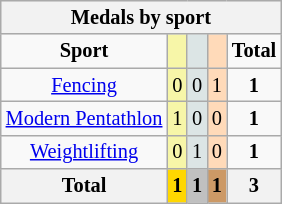<table class="wikitable" style=font-size:85%;float:center;text-align:center>
<tr style="background:#efefef;">
<th colspan=5><strong>Medals by sport</strong></th>
</tr>
<tr align=center>
<td><strong>Sport</strong></td>
<td bgcolor=#f7f6a8></td>
<td bgcolor=#dce5e5></td>
<td bgcolor=#ffdab9></td>
<td><strong>Total</strong></td>
</tr>
<tr align=center>
<td><a href='#'>Fencing</a></td>
<td style="background:#F7F6A8;">0</td>
<td style="background:#DCE5E5;">0</td>
<td style="background:#FFDAB9;">1</td>
<td><strong>1</strong></td>
</tr>
<tr align=center>
<td><a href='#'>Modern Pentathlon</a></td>
<td style="background:#F7F6A8;">1</td>
<td style="background:#DCE5E5;">0</td>
<td style="background:#FFDAB9;">0</td>
<td><strong>1</strong></td>
</tr>
<tr align=center>
<td><a href='#'>Weightlifting</a></td>
<td style="background:#F7F6A8;">0</td>
<td style="background:#DCE5E5;">1</td>
<td style="background:#FFDAB9;">0</td>
<td><strong>1</strong></td>
</tr>
<tr align=center>
<th><strong>Total</strong></th>
<th style="background:gold;"><strong>1</strong></th>
<th style="background:silver;"><strong>1</strong></th>
<th style="background:#c96;"><strong>1</strong></th>
<th><strong>3</strong></th>
</tr>
</table>
